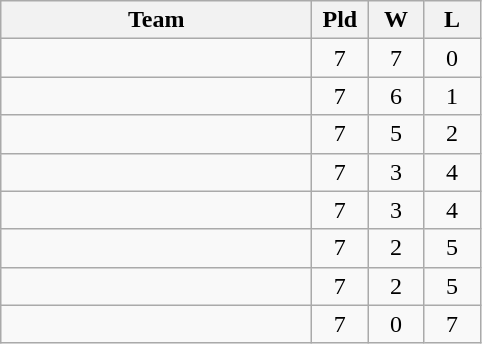<table class=wikitable style="text-align:center">
<tr>
<th width=200>Team</th>
<th width=30>Pld</th>
<th width=30>W</th>
<th width=30>L</th>
</tr>
<tr>
<td align=left></td>
<td>7</td>
<td>7</td>
<td>0</td>
</tr>
<tr>
<td align=left></td>
<td>7</td>
<td>6</td>
<td>1</td>
</tr>
<tr>
<td align=left></td>
<td>7</td>
<td>5</td>
<td>2</td>
</tr>
<tr>
<td align=left></td>
<td>7</td>
<td>3</td>
<td>4</td>
</tr>
<tr>
<td align=left></td>
<td>7</td>
<td>3</td>
<td>4</td>
</tr>
<tr>
<td align=left></td>
<td>7</td>
<td>2</td>
<td>5</td>
</tr>
<tr>
<td align=left></td>
<td>7</td>
<td>2</td>
<td>5</td>
</tr>
<tr>
<td align=left></td>
<td>7</td>
<td>0</td>
<td>7</td>
</tr>
</table>
